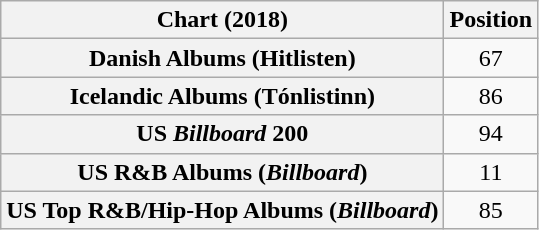<table class="wikitable sortable plainrowheaders" style="text-align:center;">
<tr>
<th scope="col">Chart (2018)</th>
<th scope="col">Position</th>
</tr>
<tr>
<th scope="row">Danish Albums (Hitlisten)</th>
<td>67</td>
</tr>
<tr>
<th scope="row">Icelandic Albums (Tónlistinn)</th>
<td>86</td>
</tr>
<tr>
<th scope="row">US <em>Billboard</em> 200</th>
<td>94</td>
</tr>
<tr>
<th scope="row">US R&B Albums (<em>Billboard</em>)</th>
<td>11</td>
</tr>
<tr>
<th scope="row">US Top R&B/Hip-Hop Albums (<em>Billboard</em>)</th>
<td>85</td>
</tr>
</table>
